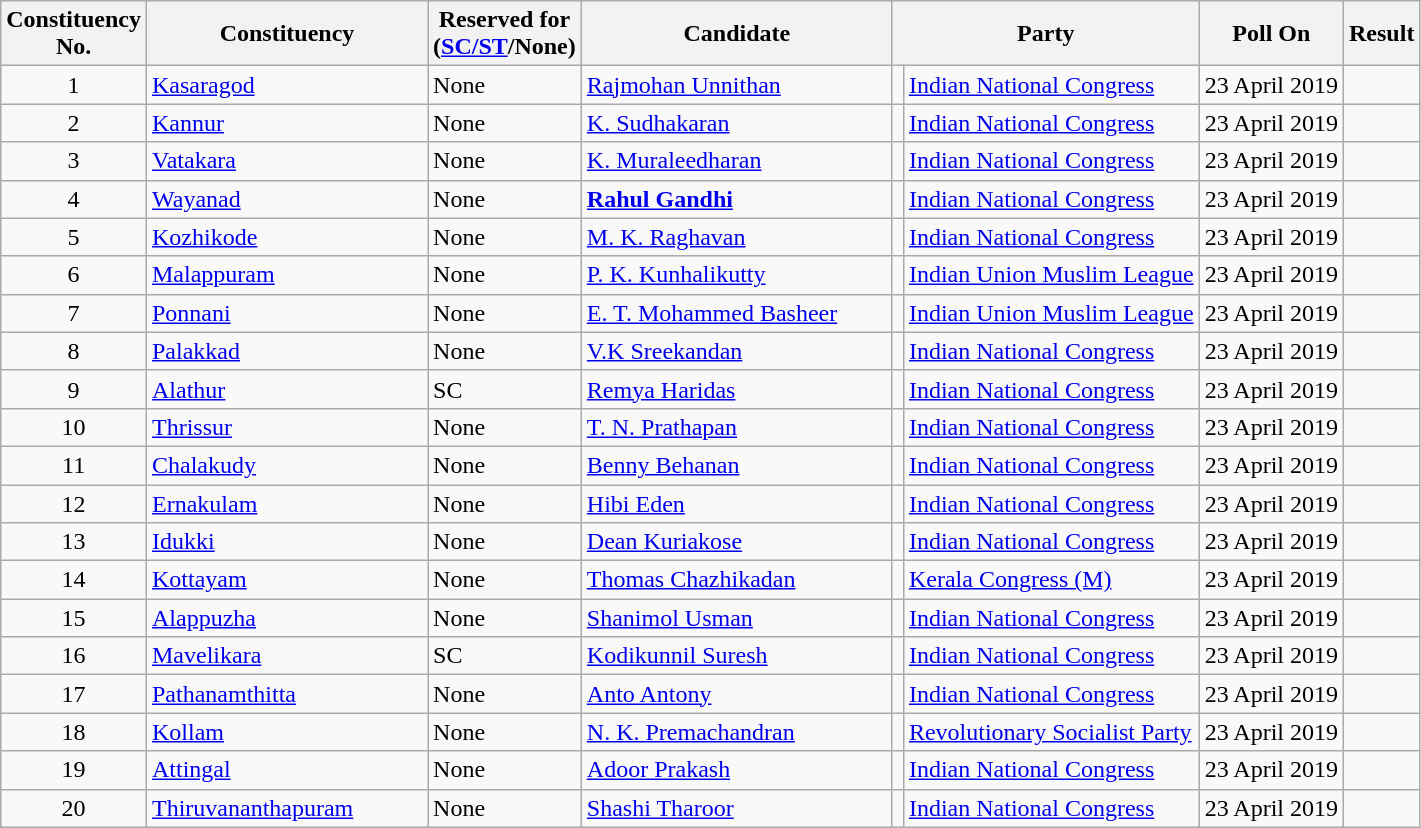<table class= "wikitable sortable">
<tr>
<th>Constituency <br> No.</th>
<th style="width:180px;">Constituency</th>
<th>Reserved for<br>(<a href='#'>SC/ST</a>/None)</th>
<th style="width:200px;">Candidate </th>
<th colspan="2">Party</th>
<th>Poll On</th>
<th>Result</th>
</tr>
<tr>
<td style="text-align:center;">1</td>
<td><a href='#'>Kasaragod</a></td>
<td>None</td>
<td><a href='#'>Rajmohan Unnithan</a></td>
<td bgcolor=></td>
<td><a href='#'>Indian National Congress</a></td>
<td>23 April 2019</td>
<td></td>
</tr>
<tr>
<td style="text-align:center;">2</td>
<td><a href='#'>Kannur</a></td>
<td>None</td>
<td><a href='#'>K. Sudhakaran</a></td>
<td bgcolor=></td>
<td><a href='#'>Indian National Congress</a></td>
<td>23 April 2019</td>
<td></td>
</tr>
<tr>
<td style="text-align:center;">3</td>
<td><a href='#'>Vatakara</a></td>
<td>None</td>
<td><a href='#'>K. Muraleedharan</a></td>
<td bgcolor=></td>
<td><a href='#'>Indian National Congress</a></td>
<td>23 April 2019</td>
<td></td>
</tr>
<tr>
<td style="text-align:center;">4</td>
<td><a href='#'>Wayanad</a></td>
<td>None</td>
<td><strong><a href='#'>Rahul Gandhi</a></strong></td>
<td bgcolor=></td>
<td><a href='#'>Indian National Congress</a></td>
<td>23 April 2019</td>
<td></td>
</tr>
<tr>
<td style="text-align:center;">5</td>
<td><a href='#'>Kozhikode</a></td>
<td>None</td>
<td><a href='#'>M. K. Raghavan</a></td>
<td bgcolor=></td>
<td><a href='#'>Indian National Congress</a></td>
<td>23 April 2019</td>
<td></td>
</tr>
<tr>
<td style="text-align:center;">6</td>
<td><a href='#'>Malappuram</a></td>
<td>None</td>
<td><a href='#'>P. K. Kunhalikutty</a></td>
<td bgcolor=></td>
<td><a href='#'>Indian Union Muslim League</a></td>
<td>23 April 2019</td>
<td></td>
</tr>
<tr>
<td style="text-align:center;">7</td>
<td><a href='#'>Ponnani</a></td>
<td>None</td>
<td><a href='#'>E. T. Mohammed Basheer</a></td>
<td bgcolor=></td>
<td><a href='#'>Indian Union Muslim League</a></td>
<td>23 April 2019</td>
<td></td>
</tr>
<tr>
<td style="text-align:center;">8</td>
<td><a href='#'>Palakkad</a></td>
<td>None</td>
<td><a href='#'>V.K Sreekandan</a></td>
<td bgcolor=></td>
<td><a href='#'>Indian National Congress</a></td>
<td>23 April 2019</td>
<td></td>
</tr>
<tr>
<td style="text-align:center;">9</td>
<td><a href='#'>Alathur</a></td>
<td>SC</td>
<td><a href='#'>Remya Haridas</a></td>
<td bgcolor=></td>
<td><a href='#'>Indian National Congress</a></td>
<td>23 April 2019</td>
<td></td>
</tr>
<tr>
<td style="text-align:center;">10</td>
<td><a href='#'>Thrissur</a></td>
<td>None</td>
<td><a href='#'>T. N. Prathapan</a></td>
<td bgcolor=></td>
<td><a href='#'>Indian National Congress</a></td>
<td>23 April 2019</td>
<td></td>
</tr>
<tr>
<td style="text-align:center;">11</td>
<td><a href='#'>Chalakudy</a></td>
<td>None</td>
<td><a href='#'>Benny Behanan</a></td>
<td bgcolor=></td>
<td><a href='#'>Indian National Congress</a></td>
<td>23 April 2019</td>
<td></td>
</tr>
<tr>
<td style="text-align:center;">12</td>
<td><a href='#'>Ernakulam</a></td>
<td>None</td>
<td><a href='#'>Hibi Eden</a></td>
<td bgcolor=></td>
<td><a href='#'>Indian National Congress</a></td>
<td>23 April 2019</td>
<td></td>
</tr>
<tr>
<td style="text-align:center;">13</td>
<td><a href='#'>Idukki</a></td>
<td>None</td>
<td><a href='#'>Dean Kuriakose</a></td>
<td bgcolor=></td>
<td><a href='#'>Indian National Congress</a></td>
<td>23 April 2019</td>
<td></td>
</tr>
<tr>
<td style="text-align:center;">14</td>
<td><a href='#'>Kottayam</a></td>
<td>None</td>
<td><a href='#'>Thomas Chazhikadan</a></td>
<td bgcolor=></td>
<td><a href='#'>Kerala Congress (M)</a></td>
<td>23 April 2019</td>
<td></td>
</tr>
<tr>
<td style="text-align:center;">15</td>
<td><a href='#'>Alappuzha</a></td>
<td>None</td>
<td><a href='#'>Shanimol Usman</a></td>
<td bgcolor=></td>
<td><a href='#'>Indian National Congress</a></td>
<td>23 April 2019</td>
<td></td>
</tr>
<tr>
<td style="text-align:center;">16</td>
<td><a href='#'>Mavelikara</a></td>
<td>SC</td>
<td><a href='#'>Kodikunnil Suresh</a></td>
<td bgcolor=></td>
<td><a href='#'>Indian National Congress</a></td>
<td>23 April 2019</td>
<td></td>
</tr>
<tr>
<td style="text-align:center;">17</td>
<td><a href='#'>Pathanamthitta</a></td>
<td>None</td>
<td><a href='#'>Anto Antony</a></td>
<td bgcolor=></td>
<td><a href='#'>Indian National Congress</a></td>
<td>23 April 2019</td>
<td></td>
</tr>
<tr>
<td style="text-align:center;">18</td>
<td><a href='#'>Kollam</a></td>
<td>None</td>
<td><a href='#'>N. K. Premachandran</a></td>
<td bgcolor=></td>
<td><a href='#'>Revolutionary Socialist Party</a></td>
<td>23 April 2019</td>
<td></td>
</tr>
<tr>
<td style="text-align:center;">19</td>
<td><a href='#'>Attingal</a></td>
<td>None</td>
<td><a href='#'>Adoor Prakash</a></td>
<td bgcolor=></td>
<td><a href='#'>Indian National Congress</a></td>
<td>23 April 2019</td>
<td></td>
</tr>
<tr>
<td style="text-align:center;">20</td>
<td><a href='#'>Thiruvananthapuram</a></td>
<td>None</td>
<td><a href='#'>Shashi Tharoor</a></td>
<td bgcolor=></td>
<td><a href='#'>Indian National Congress</a></td>
<td>23 April 2019</td>
<td></td>
</tr>
</table>
